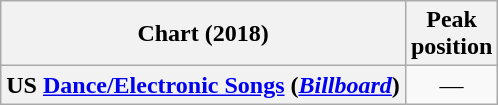<table class="wikitable sortable plainrowheaders">
<tr>
<th scope="col">Chart (2018)</th>
<th scope="col">Peak<br>position</th>
</tr>
<tr>
<th scope=row>US <a href='#'>Dance/Electronic Songs</a> (<em><a href='#'>Billboard</a></em>)</th>
<td align=center>—</td>
</tr>
</table>
